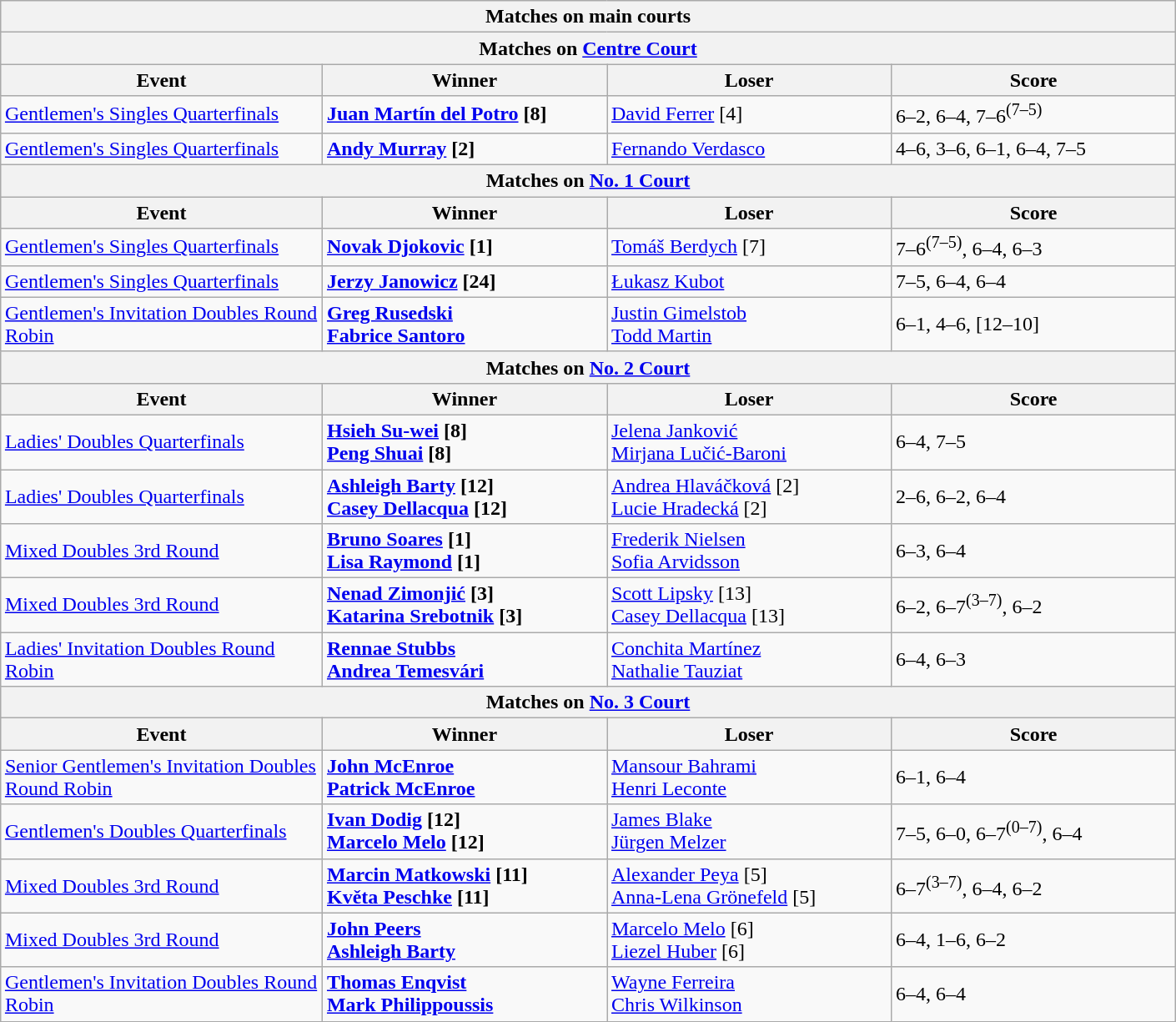<table class="wikitable collapsible uncollapsed" style="margin:auto;">
<tr>
<th colspan="4" style="white-space:nowrap;">Matches on main courts</th>
</tr>
<tr>
<th colspan="4">Matches on <a href='#'>Centre Court</a></th>
</tr>
<tr>
<th width=250>Event</th>
<th width=220>Winner</th>
<th width=220>Loser</th>
<th width=220>Score</th>
</tr>
<tr>
<td><a href='#'>Gentlemen's Singles Quarterfinals</a></td>
<td> <strong><a href='#'>Juan Martín del Potro</a> [8]</strong></td>
<td> <a href='#'>David Ferrer</a> [4]</td>
<td>6–2, 6–4, 7–6<sup>(7–5)</sup></td>
</tr>
<tr>
<td><a href='#'>Gentlemen's Singles Quarterfinals</a></td>
<td> <strong><a href='#'>Andy Murray</a> [2]</strong></td>
<td> <a href='#'>Fernando Verdasco</a></td>
<td>4–6, 3–6, 6–1, 6–4, 7–5</td>
</tr>
<tr>
<th colspan="4">Matches on <a href='#'>No. 1 Court</a></th>
</tr>
<tr>
<th width=250>Event</th>
<th width=220>Winner</th>
<th width=220>Loser</th>
<th width=220>Score</th>
</tr>
<tr>
<td><a href='#'>Gentlemen's Singles Quarterfinals</a></td>
<td> <strong><a href='#'>Novak Djokovic</a> [1]</strong></td>
<td> <a href='#'>Tomáš Berdych</a> [7]</td>
<td>7–6<sup>(7–5)</sup>, 6–4, 6–3</td>
</tr>
<tr>
<td><a href='#'>Gentlemen's Singles Quarterfinals</a></td>
<td> <strong><a href='#'>Jerzy Janowicz</a> [24]</strong></td>
<td> <a href='#'>Łukasz Kubot</a></td>
<td>7–5, 6–4, 6–4</td>
</tr>
<tr>
<td><a href='#'>Gentlemen's Invitation Doubles Round Robin</a></td>
<td> <strong><a href='#'>Greg Rusedski</a></strong><br> <strong><a href='#'>Fabrice Santoro</a></strong></td>
<td> <a href='#'>Justin Gimelstob</a><br> <a href='#'>Todd Martin</a></td>
<td>6–1, 4–6, [12–10]</td>
</tr>
<tr>
<th colspan="4">Matches on <a href='#'>No. 2 Court</a></th>
</tr>
<tr>
<th width=250>Event</th>
<th width=220>Winner</th>
<th width=220>Loser</th>
<th width=220>Score</th>
</tr>
<tr>
<td><a href='#'>Ladies' Doubles Quarterfinals</a></td>
<td> <strong><a href='#'>Hsieh Su-wei</a> [8]</strong><br> <strong><a href='#'>Peng Shuai</a> [8]</strong></td>
<td> <a href='#'>Jelena Janković</a><br> <a href='#'>Mirjana Lučić-Baroni</a></td>
<td>6–4, 7–5</td>
</tr>
<tr>
<td><a href='#'>Ladies' Doubles Quarterfinals</a></td>
<td> <strong><a href='#'>Ashleigh Barty</a> [12]</strong><br> <strong><a href='#'>Casey Dellacqua</a> [12]</strong></td>
<td> <a href='#'>Andrea Hlaváčková</a> [2]<br> <a href='#'>Lucie Hradecká</a> [2]</td>
<td>2–6, 6–2, 6–4</td>
</tr>
<tr>
<td><a href='#'>Mixed Doubles 3rd Round</a></td>
<td> <strong><a href='#'>Bruno Soares</a> [1]</strong><br> <strong><a href='#'>Lisa Raymond</a> [1]</strong></td>
<td> <a href='#'>Frederik Nielsen</a><br> <a href='#'>Sofia Arvidsson</a></td>
<td>6–3, 6–4</td>
</tr>
<tr>
<td><a href='#'>Mixed Doubles 3rd Round</a></td>
<td> <strong><a href='#'>Nenad Zimonjić</a> [3]</strong><br> <strong><a href='#'>Katarina Srebotnik</a> [3]</strong></td>
<td> <a href='#'>Scott Lipsky</a> [13]<br> <a href='#'>Casey Dellacqua</a> [13]</td>
<td>6–2, 6–7<sup>(3–7)</sup>, 6–2</td>
</tr>
<tr>
<td><a href='#'>Ladies' Invitation Doubles Round Robin</a></td>
<td> <strong><a href='#'>Rennae Stubbs</a></strong><br> <strong><a href='#'>Andrea Temesvári</a></strong></td>
<td> <a href='#'>Conchita Martínez</a><br> <a href='#'>Nathalie Tauziat</a></td>
<td>6–4, 6–3</td>
</tr>
<tr>
<th colspan="4">Matches on <a href='#'>No. 3 Court</a></th>
</tr>
<tr>
<th width=250>Event</th>
<th width=220>Winner</th>
<th width=220>Loser</th>
<th width=220>Score</th>
</tr>
<tr>
<td><a href='#'>Senior Gentlemen's Invitation Doubles Round Robin</a></td>
<td> <strong><a href='#'>John McEnroe</a></strong><br> <strong><a href='#'>Patrick McEnroe</a></strong></td>
<td> <a href='#'>Mansour Bahrami</a><br> <a href='#'>Henri Leconte</a></td>
<td>6–1, 6–4</td>
</tr>
<tr>
<td><a href='#'>Gentlemen's Doubles Quarterfinals</a></td>
<td> <strong><a href='#'>Ivan Dodig</a> [12]</strong><br> <strong><a href='#'>Marcelo Melo</a> [12]</strong></td>
<td> <a href='#'>James Blake</a><br> <a href='#'>Jürgen Melzer</a></td>
<td>7–5, 6–0, 6–7<sup>(0–7)</sup>, 6–4</td>
</tr>
<tr>
<td><a href='#'>Mixed Doubles 3rd Round</a></td>
<td> <strong><a href='#'>Marcin Matkowski</a> [11]</strong><br> <strong><a href='#'>Květa Peschke</a> [11]</strong></td>
<td> <a href='#'>Alexander Peya</a> [5]<br> <a href='#'>Anna-Lena Grönefeld</a> [5]</td>
<td>6–7<sup>(3–7)</sup>, 6–4, 6–2</td>
</tr>
<tr>
<td><a href='#'>Mixed Doubles 3rd Round</a></td>
<td> <strong><a href='#'>John Peers</a></strong><br> <strong><a href='#'>Ashleigh Barty</a></strong></td>
<td> <a href='#'>Marcelo Melo</a> [6]<br> <a href='#'>Liezel Huber</a> [6]</td>
<td>6–4, 1–6, 6–2</td>
</tr>
<tr>
<td><a href='#'>Gentlemen's Invitation Doubles Round Robin</a></td>
<td> <strong><a href='#'>Thomas Enqvist</a></strong><br> <strong><a href='#'>Mark Philippoussis</a></strong></td>
<td> <a href='#'>Wayne Ferreira</a><br> <a href='#'>Chris Wilkinson</a></td>
<td>6–4, 6–4</td>
</tr>
</table>
